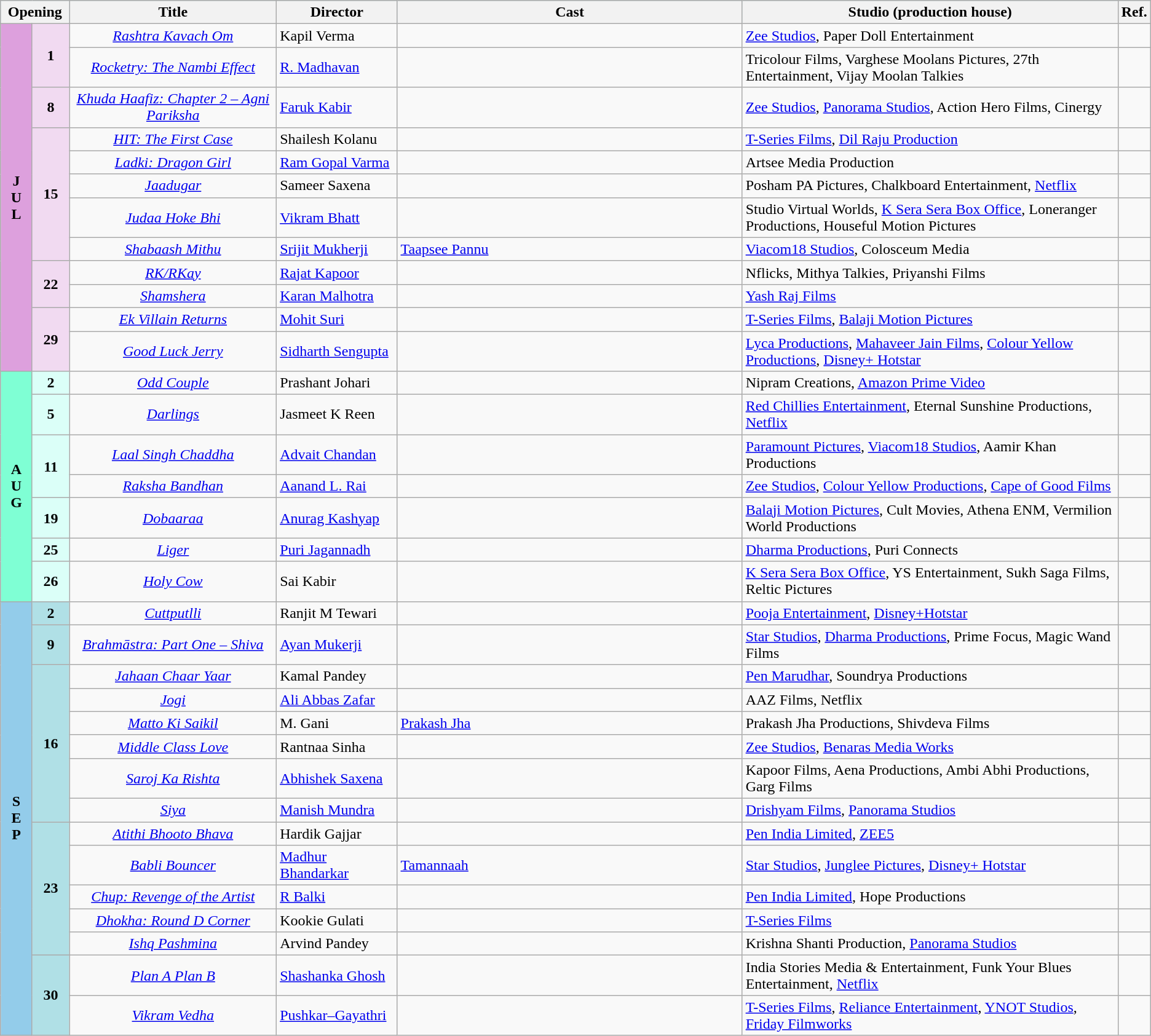<table class="wikitable">
<tr style="background:#b0e0e6; text-align:center;">
<th colspan="2" style="width:6%;"><strong>Opening</strong></th>
<th style="width:18%;"><strong>Title</strong></th>
<th style="width:10.5%;"><strong>Director</strong></th>
<th style="width:30%;"><strong>Cast</strong></th>
<th>Studio (production house)</th>
<th>Ref.</th>
</tr>
<tr July>
<td rowspan="12" style="text-align:center; background:plum; textcolor:#000;"><strong>J<br>U<br>L</strong></td>
<td rowspan="2" style="text-align:center;background:#f1daf1;"><strong>1</strong></td>
<td style="text-align:center;"><em><a href='#'>Rashtra Kavach Om</a></em></td>
<td>Kapil Verma</td>
<td></td>
<td><a href='#'>Zee Studios</a>, Paper Doll Entertainment</td>
<td></td>
</tr>
<tr>
<td style="text-align:center;"><em><a href='#'>Rocketry: The Nambi Effect</a></em></td>
<td><a href='#'>R. Madhavan</a></td>
<td></td>
<td>Tricolour Films, Varghese Moolans Pictures, 27th Entertainment, Vijay Moolan Talkies</td>
<td></td>
</tr>
<tr>
<td style="text-align:center;background:#f1daf1;"><strong>8</strong></td>
<td style="text-align:center;"><em><a href='#'>Khuda Haafiz: Chapter 2 – Agni Pariksha</a></em></td>
<td><a href='#'>Faruk Kabir</a></td>
<td></td>
<td><a href='#'>Zee Studios</a>, <a href='#'>Panorama Studios</a>, Action Hero Films, Cinergy</td>
<td></td>
</tr>
<tr>
<td rowspan="5" style="text-align:center;background:#f1daf1;"><strong>15</strong></td>
<td style="text-align:center;"><em><a href='#'>HIT: The First Case</a></em></td>
<td>Shailesh Kolanu</td>
<td></td>
<td><a href='#'>T-Series Films</a>, <a href='#'>Dil Raju Production</a></td>
<td></td>
</tr>
<tr>
<td style="text-align:center;"><em><a href='#'>Ladki: Dragon Girl</a></em></td>
<td><a href='#'>Ram Gopal Varma</a></td>
<td></td>
<td>Artsee Media Production</td>
<td></td>
</tr>
<tr>
<td style="text-align:center;"><em><a href='#'>Jaadugar</a></em></td>
<td>Sameer Saxena</td>
<td></td>
<td>Posham PA Pictures, Chalkboard Entertainment, <a href='#'>Netflix</a></td>
<td></td>
</tr>
<tr>
<td style="text-align:center;"><em><a href='#'>Judaa Hoke Bhi</a></em></td>
<td><a href='#'>Vikram Bhatt</a></td>
<td></td>
<td>Studio Virtual Worlds, <a href='#'>K Sera Sera Box Office</a>, Loneranger Productions, Houseful Motion Pictures</td>
<td></td>
</tr>
<tr>
<td style="text-align:center;"><em><a href='#'>Shabaash Mithu</a></em></td>
<td><a href='#'>Srijit Mukherji</a></td>
<td><a href='#'>Taapsee Pannu</a></td>
<td><a href='#'>Viacom18 Studios</a>, Colosceum Media</td>
<td></td>
</tr>
<tr>
<td rowspan="2" style="text-align:center;background:#f1daf1;"><strong>22</strong></td>
<td style="text-align:center;"><em><a href='#'>RK/RKay</a></em></td>
<td><a href='#'>Rajat Kapoor</a></td>
<td></td>
<td>Nflicks, Mithya Talkies, Priyanshi Films</td>
<td></td>
</tr>
<tr>
<td style="text-align:center;"><em><a href='#'>Shamshera</a></em></td>
<td><a href='#'>Karan Malhotra</a></td>
<td></td>
<td><a href='#'>Yash Raj Films</a></td>
<td></td>
</tr>
<tr>
<td rowspan="2" style="text-align:center;background:#f1daf1;"><strong>29</strong></td>
<td style="text-align:center;"><em><a href='#'>Ek Villain Returns</a></em></td>
<td><a href='#'>Mohit Suri</a></td>
<td></td>
<td><a href='#'>T-Series Films</a>, <a href='#'>Balaji Motion Pictures</a></td>
<td></td>
</tr>
<tr>
<td style="text-align:center;"><em><a href='#'>Good Luck Jerry</a></em></td>
<td><a href='#'>Sidharth Sengupta</a></td>
<td></td>
<td><a href='#'>Lyca Productions</a>, <a href='#'>Mahaveer Jain Films</a>, <a href='#'>Colour Yellow Productions</a>, <a href='#'>Disney+ Hotstar</a></td>
<td></td>
</tr>
<tr August>
<td rowspan="7" style="text-align:center; background:#7FFFD4; textcolor:#000;"><strong>A<br>U<br>G</strong></td>
<td style="text-align:center;background:#dbfff8;"><strong>2</strong></td>
<td style="text-align:center;"><em><a href='#'>Odd Couple</a></em></td>
<td>Prashant Johari</td>
<td></td>
<td>Nipram Creations, <a href='#'>Amazon Prime Video</a></td>
<td></td>
</tr>
<tr>
<td style="text-align:center;background:#dbfff8;"><strong>5</strong></td>
<td style="text-align:center;"><em><a href='#'>Darlings</a></em></td>
<td>Jasmeet K Reen</td>
<td></td>
<td><a href='#'>Red Chillies Entertainment</a>, Eternal Sunshine Productions, <a href='#'>Netflix</a></td>
<td></td>
</tr>
<tr>
<td rowspan="2" style="text-align:center;background:#dbfff8;"><strong>11</strong></td>
<td style="text-align:center;"><em><a href='#'>Laal Singh Chaddha</a></em></td>
<td><a href='#'>Advait Chandan</a></td>
<td></td>
<td><a href='#'>Paramount Pictures</a>, <a href='#'>Viacom18 Studios</a>, Aamir Khan Productions</td>
<td></td>
</tr>
<tr>
<td style="text-align:center;"><em><a href='#'>Raksha Bandhan</a></em></td>
<td><a href='#'>Aanand L. Rai</a></td>
<td></td>
<td><a href='#'>Zee Studios</a>, <a href='#'>Colour Yellow Productions</a>, <a href='#'>Cape of Good Films</a></td>
<td></td>
</tr>
<tr>
<td style="text-align:center;background:#dbfff8;"><strong>19</strong></td>
<td style="text-align:center;"><em><a href='#'>Dobaaraa</a></em></td>
<td><a href='#'>Anurag Kashyap</a></td>
<td></td>
<td><a href='#'>Balaji Motion Pictures</a>, Cult Movies, Athena ENM, Vermilion World Productions</td>
<td></td>
</tr>
<tr>
<td style="text-align:center;background:#dbfff8;"><strong>25</strong></td>
<td style="text-align:center;"><em><a href='#'>Liger</a></em></td>
<td><a href='#'>Puri Jagannadh</a></td>
<td></td>
<td><a href='#'>Dharma Productions</a>, Puri Connects</td>
<td></td>
</tr>
<tr>
<td style="text-align:center;background:#dbfff8;"><strong>26</strong></td>
<td style="text-align:center;"><em><a href='#'>Holy Cow</a></em></td>
<td>Sai Kabir</td>
<td></td>
<td><a href='#'>K Sera Sera Box Office</a>, YS Entertainment, Sukh Saga Films, Reltic Pictures</td>
<td></td>
</tr>
<tr September>
<td rowspan="17" style="text-align:center; background:#93CCEA; textcolor:#000;"><strong>S<br>E<br>P</strong></td>
<td style="text-align:center;background:#B0E0E6;"><strong>2</strong></td>
<td style="text-align:center;"><em><a href='#'>Cuttputlli</a></em></td>
<td>Ranjit M Tewari</td>
<td></td>
<td><a href='#'>Pooja Entertainment</a>, <a href='#'>Disney+Hotstar</a></td>
<td></td>
</tr>
<tr>
<td style="text-align:center;background:#B0E0E6;"><strong>9</strong></td>
<td style="text-align:center;"><em><a href='#'>Brahmāstra: Part One – Shiva</a></em></td>
<td><a href='#'>Ayan Mukerji</a></td>
<td></td>
<td><a href='#'>Star Studios</a>, <a href='#'>Dharma Productions</a>, Prime Focus, Magic Wand Films</td>
<td></td>
</tr>
<tr>
<td rowspan="6" style="text-align:center;background:#B0E0E6;"><strong>16</strong></td>
<td style="text-align:center;"><em><a href='#'>Jahaan Chaar Yaar</a></em></td>
<td>Kamal Pandey</td>
<td></td>
<td><a href='#'>Pen Marudhar</a>, Soundrya Productions</td>
<td></td>
</tr>
<tr>
<td style="text-align:center;"><em><a href='#'>Jogi</a></em></td>
<td><a href='#'>Ali Abbas Zafar</a></td>
<td></td>
<td>AAZ Films, Netflix</td>
<td></td>
</tr>
<tr>
<td style="text-align:center;"><em><a href='#'>Matto Ki Saikil</a></em></td>
<td>M. Gani</td>
<td><a href='#'>Prakash Jha</a></td>
<td>Prakash Jha Productions, Shivdeva Films</td>
<td></td>
</tr>
<tr>
<td style="text-align:center;"><em><a href='#'>Middle Class Love</a></em></td>
<td>Rantnaa Sinha</td>
<td></td>
<td><a href='#'>Zee Studios</a>, <a href='#'>Benaras Media Works</a></td>
<td></td>
</tr>
<tr>
<td style="text-align:center;"><em><a href='#'>Saroj Ka Rishta</a></em></td>
<td><a href='#'>Abhishek Saxena</a></td>
<td></td>
<td>Kapoor Films, Aena Productions, Ambi Abhi Productions, Garg Films</td>
<td></td>
</tr>
<tr>
<td style="text-align:center;"><em><a href='#'>Siya</a></em></td>
<td><a href='#'>Manish Mundra</a></td>
<td></td>
<td><a href='#'>Drishyam Films</a>, <a href='#'>Panorama Studios</a></td>
<td></td>
</tr>
<tr>
<td rowspan="5" style="text-align:center;background:#B0E0E6;"><strong>23</strong></td>
<td style="text-align:center;"><em><a href='#'>Atithi Bhooto Bhava</a></em></td>
<td>Hardik Gajjar</td>
<td></td>
<td><a href='#'>Pen India Limited</a>, <a href='#'>ZEE5</a></td>
<td></td>
</tr>
<tr>
<td style="text-align:center;"><em><a href='#'>Babli Bouncer</a></em></td>
<td><a href='#'>Madhur Bhandarkar</a></td>
<td><a href='#'>Tamannaah</a></td>
<td><a href='#'>Star Studios</a>, <a href='#'>Junglee Pictures</a>, <a href='#'>Disney+ Hotstar</a></td>
<td></td>
</tr>
<tr>
<td style="text-align:center;"><em><a href='#'>Chup: Revenge of the Artist</a></em></td>
<td><a href='#'>R Balki</a></td>
<td></td>
<td><a href='#'>Pen India Limited</a>, Hope Productions</td>
<td></td>
</tr>
<tr>
<td style="text-align:center;"><em><a href='#'>Dhokha: Round D Corner</a></em></td>
<td>Kookie Gulati</td>
<td></td>
<td><a href='#'>T-Series Films</a></td>
<td></td>
</tr>
<tr>
<td style="text-align:center;"><em><a href='#'>Ishq Pashmina</a></em></td>
<td>Arvind Pandey</td>
<td></td>
<td>Krishna Shanti Production, <a href='#'>Panorama Studios</a></td>
<td></td>
</tr>
<tr>
<td rowspan="2" style="text-align:center;background:#B0E0E6;"><strong>30</strong></td>
<td style="text-align:center;"><em><a href='#'>Plan A Plan B</a></em></td>
<td><a href='#'>Shashanka Ghosh</a></td>
<td></td>
<td>India Stories Media & Entertainment, Funk Your Blues Entertainment, <a href='#'>Netflix</a></td>
<td></td>
</tr>
<tr>
<td style="text-align:center;"><em><a href='#'>Vikram Vedha</a></em></td>
<td><a href='#'>Pushkar–Gayathri</a></td>
<td></td>
<td><a href='#'>T-Series Films</a>, <a href='#'>Reliance Entertainment</a>, <a href='#'>YNOT Studios</a>, <a href='#'>Friday Filmworks</a></td>
<td></td>
</tr>
</table>
